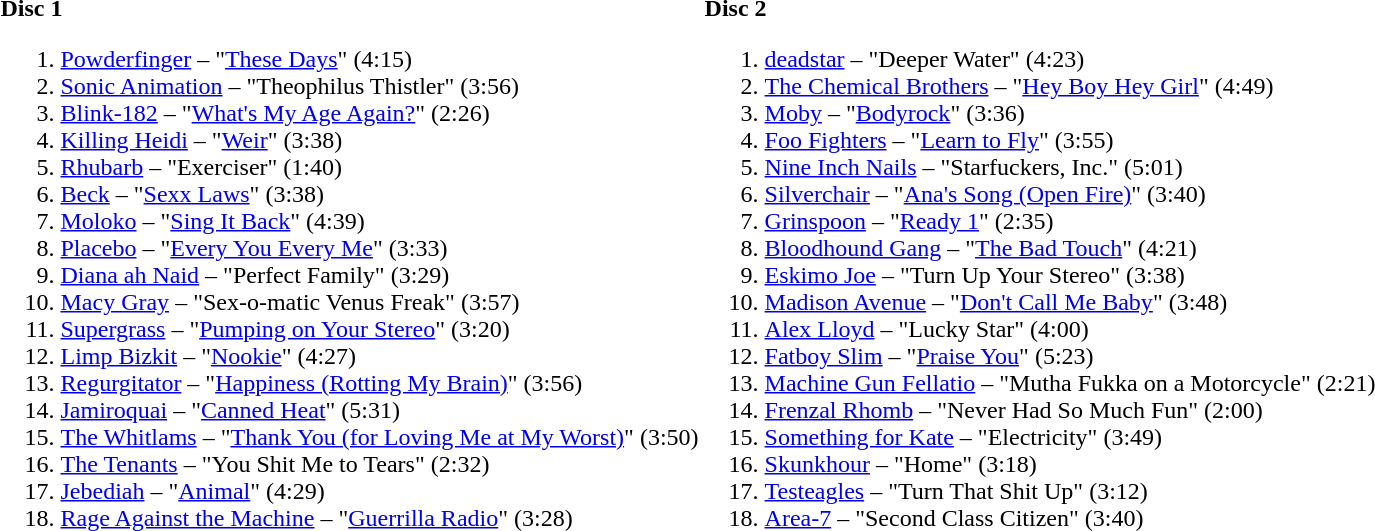<table>
<tr valign=top>
<td><strong>Disc 1</strong><br><ol><li><a href='#'>Powderfinger</a> – "<a href='#'>These Days</a>" (4:15)</li><li><a href='#'>Sonic Animation</a> – "Theophilus Thistler" (3:56)</li><li><a href='#'>Blink-182</a> – "<a href='#'>What's My Age Again?</a>" (2:26)</li><li><a href='#'>Killing Heidi</a> – "<a href='#'>Weir</a>" (3:38)</li><li><a href='#'>Rhubarb</a> – "Exerciser" (1:40)</li><li><a href='#'>Beck</a> – "<a href='#'>Sexx Laws</a>" (3:38)</li><li><a href='#'>Moloko</a> – "<a href='#'>Sing It Back</a>" (4:39)</li><li><a href='#'>Placebo</a> – "<a href='#'>Every You Every Me</a>" (3:33)</li><li><a href='#'>Diana ah Naid</a> – "Perfect Family" (3:29)</li><li><a href='#'>Macy Gray</a> – "Sex-o-matic Venus Freak" (3:57)</li><li><a href='#'>Supergrass</a> – "<a href='#'>Pumping on Your Stereo</a>" (3:20)</li><li><a href='#'>Limp Bizkit</a> – "<a href='#'>Nookie</a>" (4:27)</li><li><a href='#'>Regurgitator</a> – "<a href='#'>Happiness (Rotting My Brain)</a>" (3:56)</li><li><a href='#'>Jamiroquai</a> – "<a href='#'>Canned Heat</a>" (5:31)</li><li><a href='#'>The Whitlams</a> – "<a href='#'>Thank You (for Loving Me at My Worst)</a>" (3:50)</li><li><a href='#'>The Tenants</a> – "You Shit Me to Tears" (2:32)</li><li><a href='#'>Jebediah</a> – "<a href='#'>Animal</a>" (4:29)</li><li><a href='#'>Rage Against the Machine</a> – "<a href='#'>Guerrilla Radio</a>" (3:28)</li></ol></td>
<td><strong>Disc 2</strong><br><ol><li><a href='#'>deadstar</a> – "Deeper Water" (4:23)</li><li><a href='#'>The Chemical Brothers</a> – "<a href='#'>Hey Boy Hey Girl</a>" (4:49)</li><li><a href='#'>Moby</a> – "<a href='#'>Bodyrock</a>" (3:36)</li><li><a href='#'>Foo Fighters</a> – "<a href='#'>Learn to Fly</a>" (3:55)</li><li><a href='#'>Nine Inch Nails</a> – "Starfuckers, Inc." (5:01)</li><li><a href='#'>Silverchair</a> – "<a href='#'>Ana's Song (Open Fire)</a>" (3:40)</li><li><a href='#'>Grinspoon</a> – "<a href='#'>Ready 1</a>" (2:35)</li><li><a href='#'>Bloodhound Gang</a> – "<a href='#'>The Bad Touch</a>" (4:21)</li><li><a href='#'>Eskimo Joe</a> – "Turn Up Your Stereo" (3:38)</li><li><a href='#'>Madison Avenue</a> – "<a href='#'>Don't Call Me Baby</a>" (3:48)</li><li><a href='#'>Alex Lloyd</a> – "Lucky Star" (4:00)</li><li><a href='#'>Fatboy Slim</a> – "<a href='#'>Praise You</a>" (5:23)</li><li><a href='#'>Machine Gun Fellatio</a> – "Mutha Fukka on a Motorcycle" (2:21)</li><li><a href='#'>Frenzal Rhomb</a> – "Never Had So Much Fun" (2:00)</li><li><a href='#'>Something for Kate</a> – "Electricity" (3:49)</li><li><a href='#'>Skunkhour</a> – "Home" (3:18)</li><li><a href='#'>Testeagles</a> – "Turn That Shit Up" (3:12)</li><li><a href='#'>Area-7</a> – "Second Class Citizen" (3:40)</li></ol></td>
</tr>
</table>
